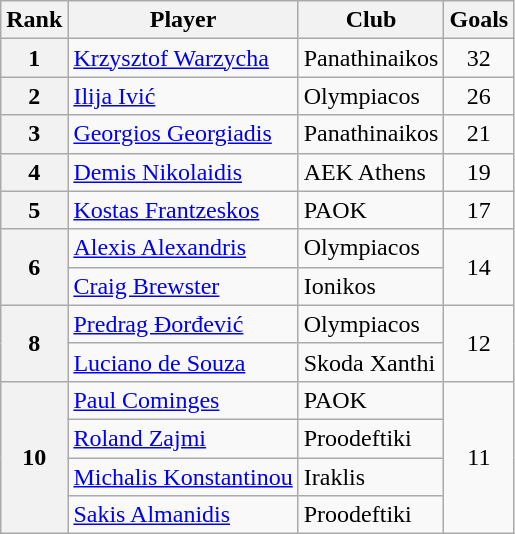<table class="wikitable" style="text-align:center">
<tr>
<th>Rank</th>
<th>Player</th>
<th>Club</th>
<th>Goals</th>
</tr>
<tr>
<th>1</th>
<td align="left"> <a href='#'>Krzysztof Warzycha</a></td>
<td align="left">Panathinaikos</td>
<td>32</td>
</tr>
<tr>
<th>2</th>
<td align="left"> <a href='#'>Ilija Ivić</a></td>
<td align="left">Olympiacos</td>
<td>26</td>
</tr>
<tr>
<th>3</th>
<td align="left"> <a href='#'>Georgios Georgiadis</a></td>
<td align="left">Panathinaikos</td>
<td>21</td>
</tr>
<tr>
<th>4</th>
<td align="left"> <a href='#'>Demis Nikolaidis</a></td>
<td align="left">AEK Athens</td>
<td>19</td>
</tr>
<tr>
<th>5</th>
<td align="left"> <a href='#'>Kostas Frantzeskos</a></td>
<td align="left">PAOK</td>
<td>17</td>
</tr>
<tr>
<th rowspan="2">6</th>
<td align="left"> <a href='#'>Alexis Alexandris</a></td>
<td align="left">Olympiacos</td>
<td rowspan="2">14</td>
</tr>
<tr>
<td align="left"> <a href='#'>Craig Brewster</a></td>
<td align="left">Ionikos</td>
</tr>
<tr>
<th rowspan="2">8</th>
<td align="left"> <a href='#'>Predrag Đorđević</a></td>
<td align="left">Olympiacos</td>
<td rowspan="2">12</td>
</tr>
<tr>
<td align="left"> <a href='#'>Luciano de Souza</a></td>
<td align="left">Skoda Xanthi</td>
</tr>
<tr>
<th rowspan="4">10</th>
<td align="left"> <a href='#'>Paul Cominges</a></td>
<td align="left">PAOK</td>
<td rowspan="4">11</td>
</tr>
<tr>
<td align="left"> <a href='#'>Roland Zajmi</a></td>
<td align="left">Proodeftiki</td>
</tr>
<tr>
<td align="left"> <a href='#'>Michalis Konstantinou</a></td>
<td align="left">Iraklis</td>
</tr>
<tr>
<td align="left"> <a href='#'>Sakis Almanidis</a></td>
<td align="left">Proodeftiki</td>
</tr>
</table>
